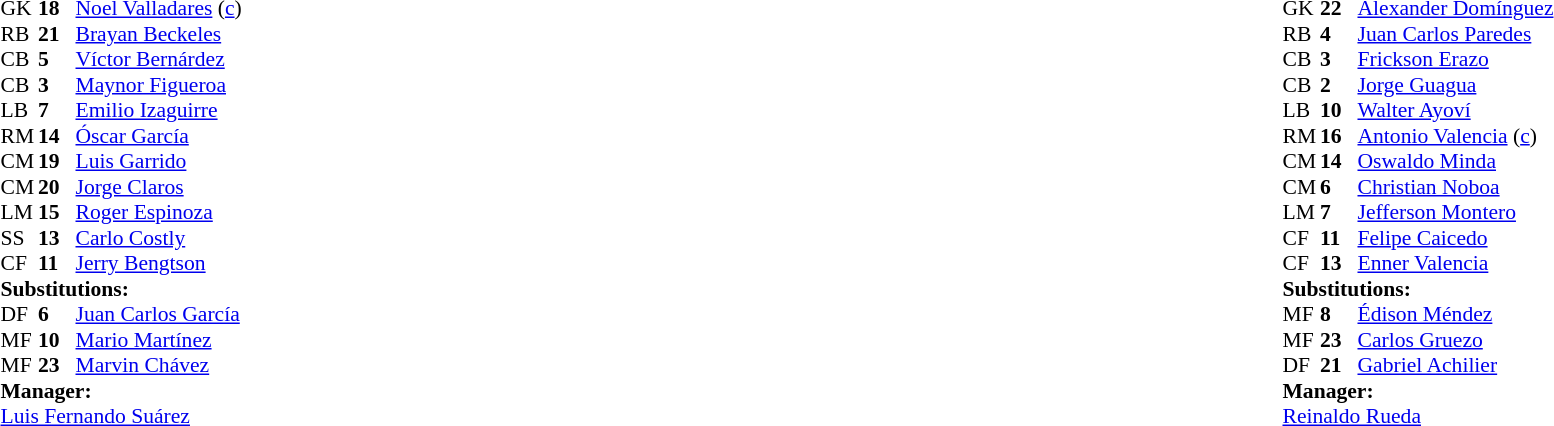<table width="100%">
<tr>
<td valign="top" width="40%"><br><table style="font-size: 90%" cellspacing="0" cellpadding="0">
<tr>
<th width=25></th>
<th width=25></th>
</tr>
<tr>
<td>GK</td>
<td><strong>18</strong></td>
<td><a href='#'>Noel Valladares</a> (<a href='#'>c</a>)</td>
</tr>
<tr>
<td>RB</td>
<td><strong>21</strong></td>
<td><a href='#'>Brayan Beckeles</a></td>
</tr>
<tr>
<td>CB</td>
<td><strong>5</strong></td>
<td><a href='#'>Víctor Bernárdez</a></td>
<td></td>
</tr>
<tr>
<td>CB</td>
<td><strong>3</strong></td>
<td><a href='#'>Maynor Figueroa</a></td>
</tr>
<tr>
<td>LB</td>
<td><strong>7</strong></td>
<td><a href='#'>Emilio Izaguirre</a></td>
<td></td>
<td></td>
</tr>
<tr>
<td>RM</td>
<td><strong>14</strong></td>
<td><a href='#'>Óscar García</a></td>
<td></td>
<td></td>
</tr>
<tr>
<td>CM</td>
<td><strong>19</strong></td>
<td><a href='#'>Luis Garrido</a></td>
<td></td>
<td></td>
</tr>
<tr>
<td>CM</td>
<td><strong>20</strong></td>
<td><a href='#'>Jorge Claros</a></td>
</tr>
<tr>
<td>LM</td>
<td><strong>15</strong></td>
<td><a href='#'>Roger Espinoza</a></td>
</tr>
<tr>
<td>SS</td>
<td><strong>13</strong></td>
<td><a href='#'>Carlo Costly</a></td>
</tr>
<tr>
<td>CF</td>
<td><strong>11</strong></td>
<td><a href='#'>Jerry Bengtson</a></td>
<td></td>
</tr>
<tr>
<td colspan=3><strong>Substitutions:</strong></td>
</tr>
<tr>
<td>DF</td>
<td><strong>6</strong></td>
<td><a href='#'>Juan Carlos García</a></td>
<td></td>
<td></td>
</tr>
<tr>
<td>MF</td>
<td><strong>10</strong></td>
<td><a href='#'>Mario Martínez</a></td>
<td></td>
<td></td>
</tr>
<tr>
<td>MF</td>
<td><strong>23</strong></td>
<td><a href='#'>Marvin Chávez</a></td>
<td></td>
<td></td>
</tr>
<tr>
<td colspan=3><strong>Manager:</strong></td>
</tr>
<tr>
<td colspan=3> <a href='#'>Luis Fernando Suárez</a></td>
</tr>
</table>
</td>
<td valign="top"></td>
<td valign="top" width="50%"><br><table style="font-size: 90%; margin: auto;" cellspacing="0" cellpadding="0">
<tr>
<td colspan=4></td>
</tr>
<tr>
<th width="25"></th>
<th width="25"></th>
</tr>
<tr>
<td>GK</td>
<td><strong>22</strong></td>
<td><a href='#'>Alexander Domínguez</a></td>
</tr>
<tr>
<td>RB</td>
<td><strong>4</strong></td>
<td><a href='#'>Juan Carlos Paredes</a></td>
</tr>
<tr>
<td>CB</td>
<td><strong>3</strong></td>
<td><a href='#'>Frickson Erazo</a></td>
</tr>
<tr>
<td>CB</td>
<td><strong>2</strong></td>
<td><a href='#'>Jorge Guagua</a></td>
</tr>
<tr>
<td>LB</td>
<td><strong>10</strong></td>
<td><a href='#'>Walter Ayoví</a></td>
</tr>
<tr>
<td>RM</td>
<td><strong>16</strong></td>
<td><a href='#'>Antonio Valencia</a> (<a href='#'>c</a>)</td>
<td></td>
</tr>
<tr>
<td>CM</td>
<td><strong>14</strong></td>
<td><a href='#'>Oswaldo Minda</a></td>
<td></td>
<td></td>
</tr>
<tr>
<td>CM</td>
<td><strong>6</strong></td>
<td><a href='#'>Christian Noboa</a></td>
</tr>
<tr>
<td>LM</td>
<td><strong>7</strong></td>
<td><a href='#'>Jefferson Montero</a></td>
<td></td>
<td></td>
</tr>
<tr>
<td>CF</td>
<td><strong>11</strong></td>
<td><a href='#'>Felipe Caicedo</a></td>
<td></td>
<td></td>
</tr>
<tr>
<td>CF</td>
<td><strong>13</strong></td>
<td><a href='#'>Enner Valencia</a></td>
<td></td>
</tr>
<tr>
<td colspan=3><strong>Substitutions:</strong></td>
</tr>
<tr>
<td>MF</td>
<td><strong>8</strong></td>
<td><a href='#'>Édison Méndez</a></td>
<td></td>
<td></td>
</tr>
<tr>
<td>MF</td>
<td><strong>23</strong></td>
<td><a href='#'>Carlos Gruezo</a></td>
<td></td>
<td></td>
</tr>
<tr>
<td>DF</td>
<td><strong>21</strong></td>
<td><a href='#'>Gabriel Achilier</a></td>
<td></td>
<td></td>
</tr>
<tr>
<td colspan=3><strong>Manager:</strong></td>
</tr>
<tr>
<td colspan=3> <a href='#'>Reinaldo Rueda</a></td>
</tr>
</table>
</td>
</tr>
</table>
